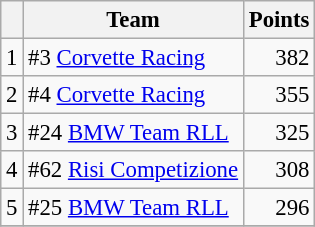<table class="wikitable" style="font-size: 95%;">
<tr>
<th scope="col"></th>
<th scope="col">Team</th>
<th scope="col">Points</th>
</tr>
<tr>
<td align=center>1</td>
<td> #3 <a href='#'>Corvette Racing</a></td>
<td align=right>382</td>
</tr>
<tr>
<td align=center>2</td>
<td> #4 <a href='#'>Corvette Racing</a></td>
<td align=right>355</td>
</tr>
<tr>
<td align=center>3</td>
<td> #24 <a href='#'>BMW Team RLL</a></td>
<td align=right>325</td>
</tr>
<tr>
<td align=center>4</td>
<td> #62 <a href='#'>Risi Competizione</a></td>
<td align=right>308</td>
</tr>
<tr>
<td align=center>5</td>
<td> #25 <a href='#'>BMW Team RLL</a></td>
<td align=right>296</td>
</tr>
<tr>
</tr>
</table>
